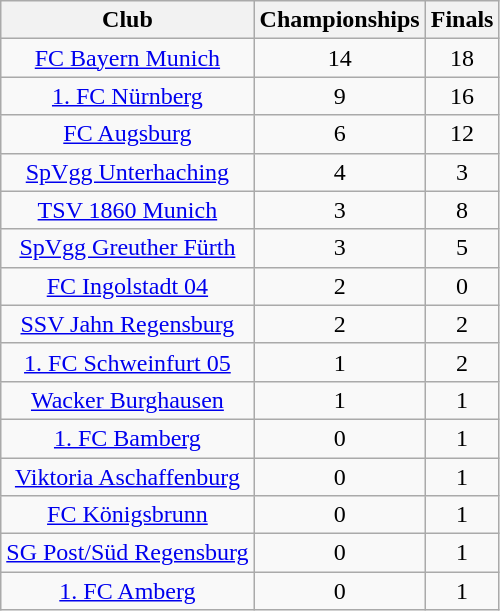<table class="wikitable">
<tr>
<th>Club</th>
<th>Championships</th>
<th>Finals</th>
</tr>
<tr align="center">
<td><a href='#'>FC Bayern Munich</a></td>
<td>14</td>
<td>18</td>
</tr>
<tr align="center">
<td><a href='#'>1. FC Nürnberg</a></td>
<td>9</td>
<td>16</td>
</tr>
<tr align="center">
<td><a href='#'>FC Augsburg</a></td>
<td>6</td>
<td>12</td>
</tr>
<tr align="center">
<td><a href='#'>SpVgg Unterhaching</a></td>
<td>4</td>
<td>3</td>
</tr>
<tr align="center">
<td><a href='#'>TSV 1860 Munich</a></td>
<td>3</td>
<td>8</td>
</tr>
<tr align="center">
<td><a href='#'>SpVgg Greuther Fürth</a></td>
<td>3</td>
<td>5</td>
</tr>
<tr align="center">
<td><a href='#'>FC Ingolstadt 04</a></td>
<td>2</td>
<td>0</td>
</tr>
<tr align="center">
<td><a href='#'>SSV Jahn Regensburg</a></td>
<td>2</td>
<td>2</td>
</tr>
<tr align="center">
<td><a href='#'>1. FC Schweinfurt 05</a></td>
<td>1</td>
<td>2</td>
</tr>
<tr align="center">
<td><a href='#'>Wacker Burghausen</a></td>
<td>1</td>
<td>1</td>
</tr>
<tr align="center">
<td><a href='#'>1. FC Bamberg</a></td>
<td>0</td>
<td>1</td>
</tr>
<tr align="center">
<td><a href='#'>Viktoria Aschaffenburg</a></td>
<td>0</td>
<td>1</td>
</tr>
<tr align="center">
<td><a href='#'>FC Königsbrunn</a></td>
<td>0</td>
<td>1</td>
</tr>
<tr align="center">
<td><a href='#'>SG Post/Süd Regensburg</a></td>
<td>0</td>
<td>1</td>
</tr>
<tr align="center">
<td><a href='#'>1. FC Amberg</a></td>
<td>0</td>
<td>1</td>
</tr>
</table>
